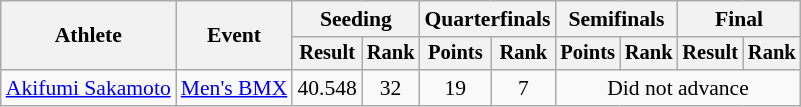<table class=wikitable style="font-size:90%">
<tr>
<th rowspan="2">Athlete</th>
<th rowspan="2">Event</th>
<th colspan="2">Seeding</th>
<th colspan="2">Quarterfinals</th>
<th colspan="2">Semifinals</th>
<th colspan="2">Final</th>
</tr>
<tr style="font-size:95%">
<th>Result</th>
<th>Rank</th>
<th>Points</th>
<th>Rank</th>
<th>Points</th>
<th>Rank</th>
<th>Result</th>
<th>Rank</th>
</tr>
<tr align=center>
<td align=left><a href='#'>Akifumi Sakamoto</a></td>
<td align=left><a href='#'>Men's BMX</a></td>
<td>40.548</td>
<td>32</td>
<td>19</td>
<td>7</td>
<td colspan=4>Did not advance</td>
</tr>
</table>
